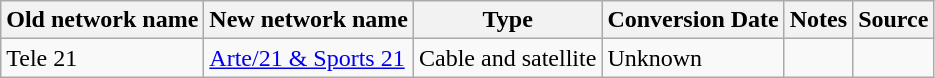<table class="wikitable">
<tr>
<th>Old network name</th>
<th>New network name</th>
<th>Type</th>
<th>Conversion Date</th>
<th>Notes</th>
<th>Source</th>
</tr>
<tr>
<td>Tele 21</td>
<td><a href='#'>Arte/21 & Sports 21</a></td>
<td>Cable and satellite</td>
<td>Unknown</td>
<td></td>
<td></td>
</tr>
</table>
